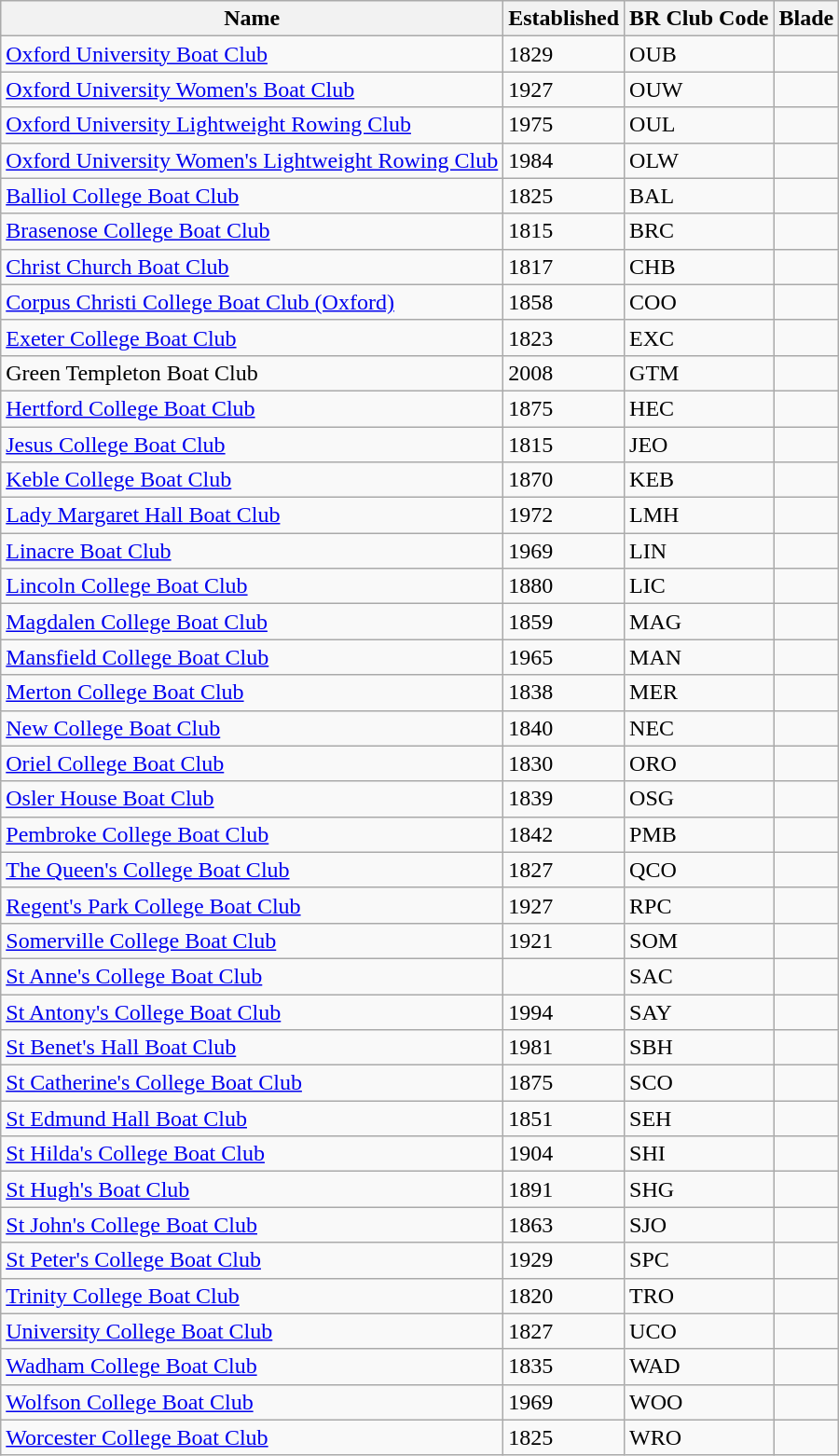<table class="wikitable sortable">
<tr>
<th>Name</th>
<th>Established</th>
<th>BR Club Code</th>
<th>Blade</th>
</tr>
<tr>
<td><a href='#'>Oxford University Boat Club</a></td>
<td>1829</td>
<td>OUB</td>
<td></td>
</tr>
<tr>
<td><a href='#'>Oxford University Women's Boat Club</a></td>
<td>1927</td>
<td>OUW</td>
<td></td>
</tr>
<tr>
<td><a href='#'>Oxford University Lightweight Rowing Club</a></td>
<td>1975</td>
<td>OUL</td>
<td></td>
</tr>
<tr>
<td><a href='#'>Oxford University Women's Lightweight Rowing Club</a></td>
<td>1984</td>
<td>OLW</td>
<td></td>
</tr>
<tr>
<td><a href='#'>Balliol College Boat Club</a></td>
<td>1825</td>
<td>BAL</td>
<td></td>
</tr>
<tr>
<td><a href='#'>Brasenose College Boat Club</a></td>
<td>1815</td>
<td>BRC</td>
<td></td>
</tr>
<tr>
<td><a href='#'>Christ Church Boat Club</a></td>
<td>1817</td>
<td>CHB</td>
<td></td>
</tr>
<tr>
<td><a href='#'>Corpus Christi College Boat Club (Oxford)</a></td>
<td>1858</td>
<td>COO</td>
<td></td>
</tr>
<tr>
<td><a href='#'>Exeter College Boat Club</a></td>
<td>1823</td>
<td>EXC</td>
<td></td>
</tr>
<tr>
<td>Green Templeton Boat Club</td>
<td>2008</td>
<td>GTM</td>
<td></td>
</tr>
<tr>
<td><a href='#'>Hertford College Boat Club</a></td>
<td>1875</td>
<td>HEC</td>
<td></td>
</tr>
<tr>
<td><a href='#'>Jesus College Boat Club</a></td>
<td>1815</td>
<td>JEO</td>
<td></td>
</tr>
<tr>
<td><a href='#'>Keble College Boat Club</a></td>
<td>1870</td>
<td>KEB</td>
<td></td>
</tr>
<tr>
<td><a href='#'>Lady Margaret Hall Boat Club</a></td>
<td>1972</td>
<td>LMH</td>
<td></td>
</tr>
<tr>
<td><a href='#'>Linacre Boat Club</a></td>
<td>1969</td>
<td>LIN</td>
<td></td>
</tr>
<tr>
<td><a href='#'>Lincoln College Boat Club</a></td>
<td>1880</td>
<td>LIC</td>
<td></td>
</tr>
<tr>
<td><a href='#'>Magdalen College Boat Club</a></td>
<td>1859</td>
<td>MAG</td>
<td></td>
</tr>
<tr>
<td><a href='#'>Mansfield College Boat Club</a></td>
<td>1965</td>
<td>MAN</td>
<td></td>
</tr>
<tr>
<td><a href='#'>Merton College Boat Club</a></td>
<td>1838</td>
<td>MER</td>
<td></td>
</tr>
<tr>
<td><a href='#'>New College Boat Club</a></td>
<td>1840</td>
<td>NEC</td>
<td></td>
</tr>
<tr>
<td><a href='#'>Oriel College Boat Club</a></td>
<td>1830</td>
<td>ORO</td>
<td></td>
</tr>
<tr>
<td><a href='#'>Osler House Boat Club</a></td>
<td>1839</td>
<td>OSG</td>
<td></td>
</tr>
<tr>
<td><a href='#'>Pembroke College Boat Club</a></td>
<td>1842</td>
<td>PMB</td>
<td></td>
</tr>
<tr>
<td><a href='#'>The Queen's College Boat Club</a></td>
<td>1827</td>
<td>QCO</td>
<td></td>
</tr>
<tr>
<td><a href='#'>Regent's Park College Boat Club</a></td>
<td>1927</td>
<td>RPC</td>
<td></td>
</tr>
<tr>
<td><a href='#'>Somerville College Boat Club</a></td>
<td>1921</td>
<td>SOM</td>
<td></td>
</tr>
<tr>
<td><a href='#'>St Anne's College Boat Club</a></td>
<td></td>
<td>SAC</td>
<td></td>
</tr>
<tr>
<td><a href='#'>St Antony's College Boat Club</a></td>
<td>1994</td>
<td>SAY</td>
<td></td>
</tr>
<tr>
<td><a href='#'>St Benet's Hall Boat Club</a></td>
<td>1981</td>
<td>SBH</td>
<td></td>
</tr>
<tr>
<td><a href='#'>St Catherine's College Boat Club</a></td>
<td>1875</td>
<td>SCO</td>
<td></td>
</tr>
<tr>
<td><a href='#'>St Edmund Hall Boat Club</a></td>
<td>1851</td>
<td>SEH</td>
<td></td>
</tr>
<tr>
<td><a href='#'>St Hilda's College Boat Club</a></td>
<td>1904</td>
<td>SHI</td>
<td></td>
</tr>
<tr>
<td><a href='#'>St Hugh's Boat Club</a></td>
<td>1891</td>
<td>SHG</td>
<td></td>
</tr>
<tr>
<td><a href='#'>St John's College Boat Club</a></td>
<td>1863</td>
<td>SJO</td>
<td></td>
</tr>
<tr>
<td><a href='#'>St Peter's College Boat Club</a></td>
<td>1929</td>
<td>SPC</td>
<td></td>
</tr>
<tr>
<td><a href='#'>Trinity College Boat Club</a></td>
<td>1820</td>
<td>TRO</td>
<td></td>
</tr>
<tr>
<td><a href='#'>University College Boat Club</a></td>
<td>1827</td>
<td>UCO</td>
<td></td>
</tr>
<tr>
<td><a href='#'>Wadham College Boat Club</a></td>
<td>1835</td>
<td>WAD</td>
<td></td>
</tr>
<tr>
<td><a href='#'>Wolfson College Boat Club</a></td>
<td>1969</td>
<td>WOO</td>
<td></td>
</tr>
<tr>
<td><a href='#'>Worcester College Boat Club</a></td>
<td>1825</td>
<td>WRO</td>
<td> </td>
</tr>
</table>
